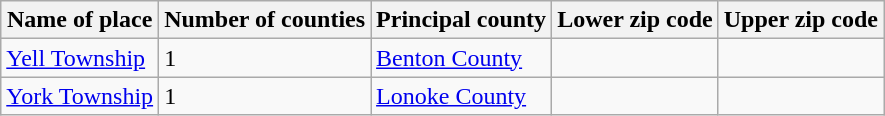<table class="wikitable">
<tr>
<th>Name of place</th>
<th>Number of counties</th>
<th>Principal county</th>
<th>Lower zip code</th>
<th>Upper zip code</th>
</tr>
<tr>
<td><a href='#'>Yell Township</a></td>
<td>1</td>
<td><a href='#'>Benton County</a></td>
<td> </td>
<td> </td>
</tr>
<tr>
<td><a href='#'>York Township</a></td>
<td>1</td>
<td><a href='#'>Lonoke County</a></td>
<td> </td>
<td> </td>
</tr>
</table>
